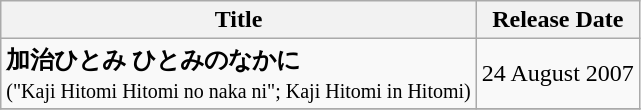<table class="wikitable">
<tr>
<th>Title</th>
<th>Release Date</th>
</tr>
<tr>
<td><strong>加治ひとみ ひとみのなかに</strong> <br><small>("Kaji Hitomi Hitomi no naka ni"; Kaji Hitomi in Hitomi)</small></td>
<td>24 August 2007</td>
</tr>
<tr>
</tr>
</table>
